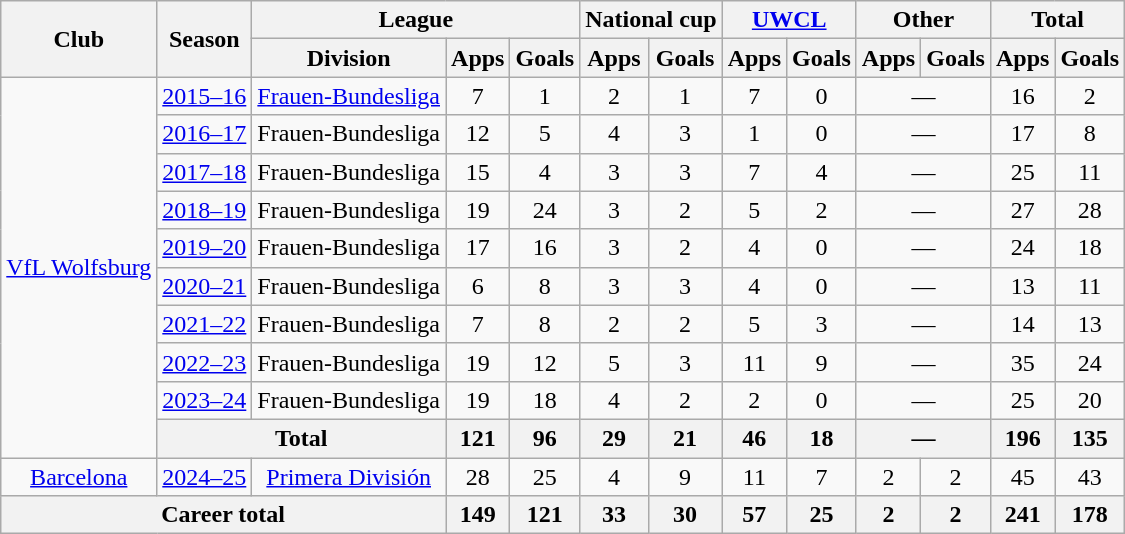<table class="wikitable" style="text-align:center">
<tr>
<th rowspan="2">Club</th>
<th rowspan="2">Season</th>
<th colspan="3">League</th>
<th colspan="2">National cup</th>
<th colspan="2"><a href='#'>UWCL</a></th>
<th colspan="2">Other</th>
<th colspan="2">Total</th>
</tr>
<tr>
<th>Division</th>
<th>Apps</th>
<th>Goals</th>
<th>Apps</th>
<th>Goals</th>
<th>Apps</th>
<th>Goals</th>
<th>Apps</th>
<th>Goals</th>
<th>Apps</th>
<th>Goals</th>
</tr>
<tr>
<td rowspan="10"><a href='#'>VfL Wolfsburg</a></td>
<td><a href='#'>2015–16</a></td>
<td><a href='#'>Frauen-Bundesliga</a></td>
<td>7</td>
<td>1</td>
<td>2</td>
<td>1</td>
<td>7</td>
<td>0</td>
<td colspan="2">—</td>
<td>16</td>
<td>2</td>
</tr>
<tr>
<td><a href='#'>2016–17</a></td>
<td>Frauen-Bundesliga</td>
<td>12</td>
<td>5</td>
<td>4</td>
<td>3</td>
<td>1</td>
<td>0</td>
<td colspan="2">—</td>
<td>17</td>
<td>8</td>
</tr>
<tr>
<td><a href='#'>2017–18</a></td>
<td>Frauen-Bundesliga</td>
<td>15</td>
<td>4</td>
<td>3</td>
<td>3</td>
<td>7</td>
<td>4</td>
<td colspan="2">—</td>
<td>25</td>
<td>11</td>
</tr>
<tr>
<td><a href='#'>2018–19</a></td>
<td>Frauen-Bundesliga</td>
<td>19</td>
<td>24</td>
<td>3</td>
<td>2</td>
<td>5</td>
<td>2</td>
<td colspan="2">—</td>
<td>27</td>
<td>28</td>
</tr>
<tr>
<td><a href='#'>2019–20</a></td>
<td>Frauen-Bundesliga</td>
<td>17</td>
<td>16</td>
<td>3</td>
<td>2</td>
<td>4</td>
<td>0</td>
<td colspan="2">—</td>
<td>24</td>
<td>18</td>
</tr>
<tr>
<td><a href='#'>2020–21</a></td>
<td>Frauen-Bundesliga</td>
<td>6</td>
<td>8</td>
<td>3</td>
<td>3</td>
<td>4</td>
<td>0</td>
<td colspan="2">—</td>
<td>13</td>
<td>11</td>
</tr>
<tr>
<td><a href='#'>2021–22</a></td>
<td>Frauen-Bundesliga</td>
<td>7</td>
<td>8</td>
<td>2</td>
<td>2</td>
<td>5</td>
<td>3</td>
<td colspan="2">—</td>
<td>14</td>
<td>13</td>
</tr>
<tr>
<td><a href='#'>2022–23</a></td>
<td>Frauen-Bundesliga</td>
<td>19</td>
<td>12</td>
<td>5</td>
<td>3</td>
<td>11</td>
<td>9</td>
<td colspan="2">—</td>
<td>35</td>
<td>24</td>
</tr>
<tr>
<td><a href='#'>2023–24</a></td>
<td>Frauen-Bundesliga</td>
<td>19</td>
<td>18</td>
<td>4</td>
<td>2</td>
<td>2</td>
<td>0</td>
<td colspan="2">—</td>
<td>25</td>
<td>20</td>
</tr>
<tr>
<th colspan="2">Total</th>
<th>121</th>
<th>96</th>
<th>29</th>
<th>21</th>
<th>46</th>
<th>18</th>
<th colspan="2">—</th>
<th>196</th>
<th>135</th>
</tr>
<tr>
<td><a href='#'>Barcelona</a></td>
<td><a href='#'>2024–25</a></td>
<td><a href='#'>Primera División</a></td>
<td>28</td>
<td>25</td>
<td>4</td>
<td>9</td>
<td>11</td>
<td>7</td>
<td>2</td>
<td>2</td>
<td>45</td>
<td>43</td>
</tr>
<tr>
<th colspan="3">Career total</th>
<th>149</th>
<th>121</th>
<th>33</th>
<th>30</th>
<th>57</th>
<th>25</th>
<th>2</th>
<th>2</th>
<th>241</th>
<th>178</th>
</tr>
</table>
